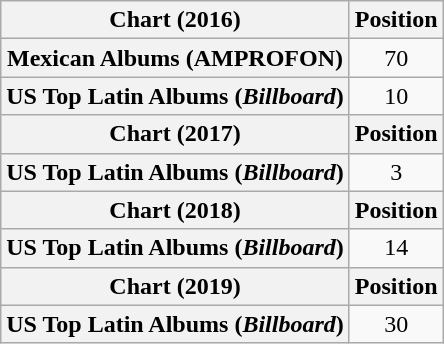<table class="wikitable plainrowheaders" style="text-align:center">
<tr>
<th scope="col">Chart (2016)</th>
<th scope="col">Position</th>
</tr>
<tr>
<th scope="row">Mexican Albums (AMPROFON)</th>
<td>70</td>
</tr>
<tr>
<th scope="row">US Top Latin Albums (<em>Billboard</em>)</th>
<td>10</td>
</tr>
<tr>
<th scope="col">Chart (2017)</th>
<th scope="col">Position</th>
</tr>
<tr>
<th scope="row">US Top Latin Albums (<em>Billboard</em>)</th>
<td>3</td>
</tr>
<tr>
<th scope="col">Chart (2018)</th>
<th scope="col">Position</th>
</tr>
<tr>
<th scope="row">US Top Latin Albums (<em>Billboard</em>)</th>
<td>14</td>
</tr>
<tr>
<th scope="col">Chart (2019)</th>
<th scope="col">Position</th>
</tr>
<tr>
<th scope="row">US Top Latin Albums (<em>Billboard</em>)</th>
<td>30</td>
</tr>
</table>
